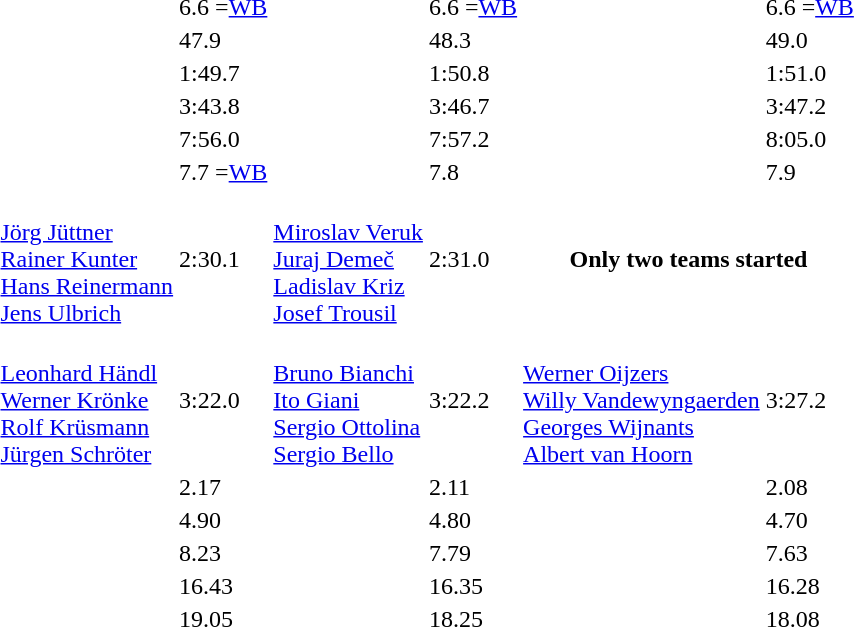<table>
<tr>
<td></td>
<td></td>
<td>6.6  =<a href='#'>WB</a></td>
<td></td>
<td>6.6 =<a href='#'>WB</a></td>
<td></td>
<td>6.6 =<a href='#'>WB</a></td>
</tr>
<tr>
<td></td>
<td></td>
<td>47.9</td>
<td></td>
<td>48.3</td>
<td></td>
<td>49.0</td>
</tr>
<tr>
<td></td>
<td></td>
<td>1:49.7</td>
<td></td>
<td>1:50.8</td>
<td></td>
<td>1:51.0</td>
</tr>
<tr>
<td></td>
<td></td>
<td>3:43.8</td>
<td></td>
<td>3:46.7</td>
<td></td>
<td>3:47.2</td>
</tr>
<tr>
<td></td>
<td></td>
<td>7:56.0</td>
<td></td>
<td>7:57.2</td>
<td></td>
<td>8:05.0</td>
</tr>
<tr>
<td></td>
<td></td>
<td>7.7 =<a href='#'>WB</a></td>
<td></td>
<td>7.8</td>
<td></td>
<td>7.9</td>
</tr>
<tr>
<td></td>
<td><br><a href='#'>Jörg Jüttner</a><br><a href='#'>Rainer Kunter</a><br><a href='#'>Hans Reinermann</a><br><a href='#'>Jens Ulbrich</a></td>
<td>2:30.1</td>
<td><br><a href='#'>Miroslav Veruk</a><br><a href='#'>Juraj Demeč</a><br><a href='#'>Ladislav Kriz</a><br><a href='#'>Josef Trousil</a></td>
<td>2:31.0</td>
<th colspan=2>Only two teams started</th>
</tr>
<tr>
<td></td>
<td><br><a href='#'>Leonhard Händl</a><br><a href='#'>Werner Krönke</a><br><a href='#'>Rolf Krüsmann</a><br><a href='#'>Jürgen Schröter</a></td>
<td>3:22.0</td>
<td><br><a href='#'>Bruno Bianchi</a><br><a href='#'>Ito Giani</a><br><a href='#'>Sergio Ottolina</a><br><a href='#'>Sergio Bello</a></td>
<td>3:22.2</td>
<td><br><a href='#'>Werner Oijzers</a><br><a href='#'>Willy Vandewyngaerden</a><br><a href='#'>Georges Wijnants</a><br><a href='#'>Albert van Hoorn</a></td>
<td>3:27.2</td>
</tr>
<tr>
<td></td>
<td></td>
<td>2.17</td>
<td></td>
<td>2.11</td>
<td></td>
<td>2.08</td>
</tr>
<tr>
<td></td>
<td></td>
<td>4.90</td>
<td></td>
<td>4.80</td>
<td></td>
<td>4.70</td>
</tr>
<tr>
<td></td>
<td></td>
<td>8.23 </td>
<td></td>
<td>7.79</td>
<td></td>
<td>7.63</td>
</tr>
<tr>
<td></td>
<td></td>
<td>16.43</td>
<td></td>
<td>16.35</td>
<td></td>
<td>16.28</td>
</tr>
<tr>
<td></td>
<td></td>
<td>19.05</td>
<td></td>
<td>18.25</td>
<td></td>
<td>18.08</td>
</tr>
</table>
